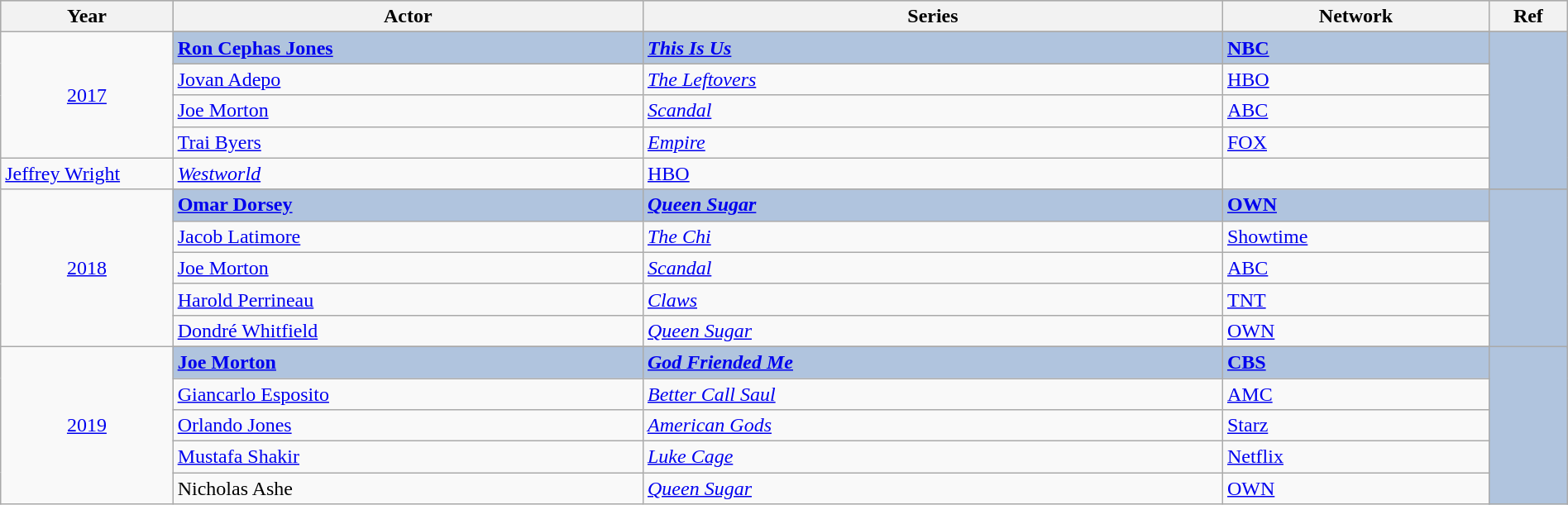<table class="wikitable" style="width:100%;">
<tr style="background:#bebebe;">
<th style="width:11%;">Year</th>
<th style="width:30%;">Actor</th>
<th style="width:37%;">Series</th>
<th style="width:17%;">Network</th>
<th style="width:5%;">Ref</th>
</tr>
<tr>
<td rowspan="6" align="center"><a href='#'>2017</a></td>
</tr>
<tr style="background:#B0C4DE">
<td><strong><a href='#'>Ron Cephas Jones</a></strong></td>
<td><strong><em><a href='#'>This Is Us</a></em></strong></td>
<td><strong><a href='#'>NBC</a></strong></td>
<td rowspan="6" align="center"></td>
</tr>
<tr>
</tr>
<tr>
<td><a href='#'>Jovan Adepo</a></td>
<td><em><a href='#'>The Leftovers</a></em></td>
<td><a href='#'>HBO</a></td>
</tr>
<tr>
<td><a href='#'>Joe Morton</a></td>
<td><em><a href='#'>Scandal</a></em></td>
<td><a href='#'>ABC</a></td>
</tr>
<tr>
<td><a href='#'>Trai Byers</a></td>
<td><em><a href='#'>Empire</a></em></td>
<td><a href='#'>FOX</a></td>
</tr>
<tr>
<td><a href='#'>Jeffrey Wright</a></td>
<td><em><a href='#'>Westworld</a></em></td>
<td><a href='#'>HBO</a></td>
</tr>
<tr>
<td rowspan="6" align="center"><a href='#'>2018</a></td>
</tr>
<tr style="background:#B0C4DE">
<td><strong><a href='#'>Omar Dorsey</a></strong></td>
<td><strong><em><a href='#'>Queen Sugar</a></em></strong></td>
<td><strong><a href='#'>OWN</a></strong></td>
<td rowspan="6" align="center"></td>
</tr>
<tr>
<td><a href='#'>Jacob Latimore</a></td>
<td><em><a href='#'>The Chi</a></em></td>
<td><a href='#'>Showtime</a></td>
</tr>
<tr>
<td><a href='#'>Joe Morton</a></td>
<td><em><a href='#'>Scandal</a></em></td>
<td><a href='#'>ABC</a></td>
</tr>
<tr>
<td><a href='#'>Harold Perrineau</a></td>
<td><em><a href='#'>Claws</a></em></td>
<td><a href='#'>TNT</a></td>
</tr>
<tr>
<td><a href='#'>Dondré Whitfield</a></td>
<td><em><a href='#'>Queen Sugar</a></em></td>
<td><a href='#'>OWN</a></td>
</tr>
<tr>
<td rowspan="6" align="center"><a href='#'>2019</a></td>
</tr>
<tr style="background:#B0C4DE">
<td><strong><a href='#'>Joe Morton</a></strong></td>
<td><strong><em><a href='#'>God Friended Me</a></em></strong></td>
<td><strong><a href='#'>CBS</a></strong></td>
<td rowspan="6" align="center"></td>
</tr>
<tr>
<td><a href='#'>Giancarlo Esposito</a></td>
<td><em><a href='#'>Better Call Saul</a></em></td>
<td><a href='#'>AMC</a></td>
</tr>
<tr>
<td><a href='#'>Orlando Jones</a></td>
<td><em><a href='#'>American Gods</a></em></td>
<td><a href='#'>Starz</a></td>
</tr>
<tr>
<td><a href='#'>Mustafa Shakir</a></td>
<td><em><a href='#'>Luke Cage</a></em></td>
<td><a href='#'>Netflix</a></td>
</tr>
<tr>
<td>Nicholas Ashe</td>
<td><em><a href='#'>Queen Sugar</a></em></td>
<td><a href='#'>OWN</a></td>
</tr>
</table>
